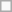<table class="wikitable"  style="float:left; clear:left; margin-right:4px">
<tr>
<td></td>
</tr>
</table>
